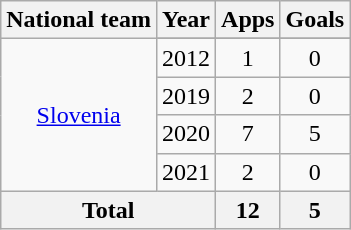<table class=wikitable style=text-align:center>
<tr>
<th>National team</th>
<th>Year</th>
<th>Apps</th>
<th>Goals</th>
</tr>
<tr>
<td rowspan=5><a href='#'>Slovenia</a></td>
</tr>
<tr>
<td>2012</td>
<td>1</td>
<td>0</td>
</tr>
<tr>
<td>2019</td>
<td>2</td>
<td>0</td>
</tr>
<tr>
<td>2020</td>
<td>7</td>
<td>5</td>
</tr>
<tr>
<td>2021</td>
<td>2</td>
<td>0</td>
</tr>
<tr>
<th colspan=2>Total</th>
<th>12</th>
<th>5</th>
</tr>
</table>
